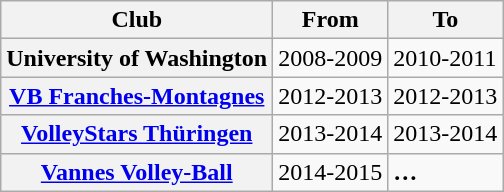<table class="wikitable alternance">
<tr>
<th scope=col>Club</th>
<th scope=col>From</th>
<th scope=col>To</th>
</tr>
<tr>
<th scope=row> University of Washington</th>
<td>2008-2009</td>
<td>2010-2011</td>
</tr>
<tr>
<th scope=row> <a href='#'>VB Franches-Montagnes</a></th>
<td>2012-2013</td>
<td>2012-2013</td>
</tr>
<tr>
<th scope=row> <a href='#'>VolleyStars Thüringen</a></th>
<td>2013-2014</td>
<td>2013-2014</td>
</tr>
<tr>
<th scope=row> <a href='#'>Vannes Volley-Ball</a></th>
<td>2014-2015</td>
<td><strong>…</strong></td>
</tr>
</table>
